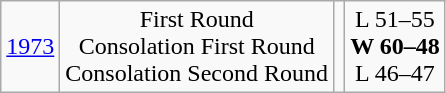<table class="wikitable" style="text-align:center">
<tr>
<td><a href='#'>1973</a></td>
<td>First Round<br>Consolation First Round<br>Consolation Second Round</td>
<td><br><br></td>
<td>L 51–55<br><strong>W 60–48</strong><br>L 46–47</td>
</tr>
</table>
